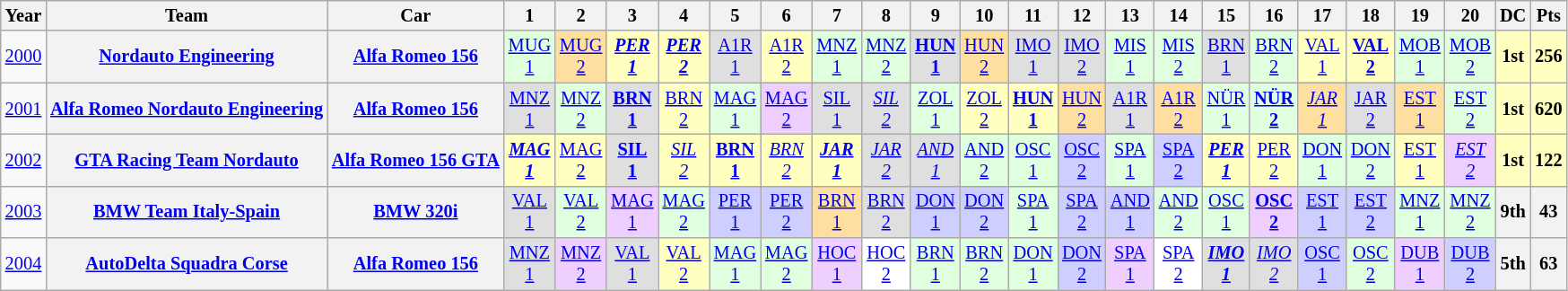<table class="wikitable" style="text-align:center; font-size:85%">
<tr>
<th>Year</th>
<th>Team</th>
<th>Car</th>
<th>1</th>
<th>2</th>
<th>3</th>
<th>4</th>
<th>5</th>
<th>6</th>
<th>7</th>
<th>8</th>
<th>9</th>
<th>10</th>
<th>11</th>
<th>12</th>
<th>13</th>
<th>14</th>
<th>15</th>
<th>16</th>
<th>17</th>
<th>18</th>
<th>19</th>
<th>20</th>
<th>DC</th>
<th>Pts</th>
</tr>
<tr>
<td><a href='#'>2000</a></td>
<th nowrap><a href='#'>Nordauto Engineering</a></th>
<th nowrap><a href='#'>Alfa Romeo 156</a></th>
<td style="background:#DFFFDF;"><a href='#'>MUG<br>1</a><br></td>
<td style="background:#FFDF9F;"><a href='#'>MUG<br>2</a><br></td>
<td style="background:#FFFFBF;"><strong><em><a href='#'>PER<br>1</a></em></strong><br></td>
<td style="background:#FFFFBF;"><strong><em><a href='#'>PER<br>2</a></em></strong><br></td>
<td style="background:#DFDFDF;"><a href='#'>A1R<br>1</a><br></td>
<td style="background:#FFFFBF;"><a href='#'>A1R<br>2</a><br></td>
<td style="background:#DFFFDF;"><a href='#'>MNZ<br>1</a><br></td>
<td style="background:#DFFFDF;"><a href='#'>MNZ<br>2</a><br></td>
<td style="background:#DFDFDF;"><strong><a href='#'>HUN<br>1</a></strong><br></td>
<td style="background:#FFDF9F;"><a href='#'>HUN<br>2</a><br></td>
<td style="background:#DFDFDF;"><a href='#'>IMO<br>1</a><br></td>
<td style="background:#DFDFDF;"><a href='#'>IMO<br>2</a><br></td>
<td style="background:#DFFFDF;"><a href='#'>MIS<br>1</a><br></td>
<td style="background:#DFFFDF;"><a href='#'>MIS<br>2</a><br></td>
<td style="background:#DFDFDF;"><a href='#'>BRN<br>1</a><br></td>
<td style="background:#DFFFDF;"><a href='#'>BRN<br>2</a><br></td>
<td style="background:#FFFFBF;"><a href='#'>VAL<br>1</a><br></td>
<td style="background:#FFFFBF;"><strong><a href='#'>VAL<br>2</a></strong><br></td>
<td style="background:#DFFFDF;"><a href='#'>MOB<br>1</a><br></td>
<td style="background:#DFFFDF;"><a href='#'>MOB<br>2</a><br></td>
<td style="background:#FFFFBF;"><strong>1st</strong></td>
<td style="background:#FFFFBF;"><strong>256</strong></td>
</tr>
<tr>
<td><a href='#'>2001</a></td>
<th nowrap><a href='#'>Alfa Romeo Nordauto Engineering</a></th>
<th nowrap><a href='#'>Alfa Romeo 156</a></th>
<td style="background:#DFDFDF;"><a href='#'>MNZ<br>1</a><br></td>
<td style="background:#DFFFDF;"><a href='#'>MNZ<br>2</a><br></td>
<td style="background:#DFDFDF;"><strong><a href='#'>BRN<br>1</a></strong><br></td>
<td style="background:#FFFFBF;"><a href='#'>BRN<br>2</a><br></td>
<td style="background:#DFFFDF;"><a href='#'>MAG<br>1</a><br></td>
<td style="background:#EFCFFF;"><a href='#'>MAG<br>2</a><br></td>
<td style="background:#DFDFDF;"><a href='#'>SIL<br>1</a><br></td>
<td style="background:#DFDFDF;"><em><a href='#'>SIL<br>2</a></em><br></td>
<td style="background:#DFFFDF;"><a href='#'>ZOL<br>1</a><br></td>
<td style="background:#FFFFBF;"><a href='#'>ZOL<br>2</a><br></td>
<td style="background:#FFFFBF;"><strong><a href='#'>HUN<br>1</a></strong><br></td>
<td style="background:#FFDF9F;"><a href='#'>HUN<br>2</a><br></td>
<td style="background:#DFDFDF;"><a href='#'>A1R<br>1</a><br></td>
<td style="background:#FFDF9F;"><a href='#'>A1R<br>2</a><br></td>
<td style="background:#DFFFDF;"><a href='#'>NÜR<br>1</a><br></td>
<td style="background:#DFFFDF;"><strong><a href='#'>NÜR<br>2</a></strong><br></td>
<td style="background:#FFDF9F;"><em><a href='#'>JAR<br>1</a></em><br></td>
<td style="background:#DFDFDF;"><a href='#'>JAR<br>2</a><br></td>
<td style="background:#FFDF9F;"><a href='#'>EST<br>1</a><br></td>
<td style="background:#DFFFDF;"><a href='#'>EST<br>2</a><br></td>
<td style="background:#FFFFBF;"><strong>1st</strong></td>
<td style="background:#FFFFBF;"><strong>620</strong></td>
</tr>
<tr>
<td><a href='#'>2002</a></td>
<th nowrap><a href='#'>GTA Racing Team Nordauto</a></th>
<th nowrap><a href='#'>Alfa Romeo 156 GTA</a></th>
<td style="background:#FFFFBF;"><strong><em><a href='#'>MAG<br>1</a></em></strong><br></td>
<td style="background:#FFFFBF;"><a href='#'>MAG<br>2</a><br></td>
<td style="background:#DFDFDF;"><strong><a href='#'>SIL<br>1</a></strong><br></td>
<td style="background:#FFFFBF;"><em><a href='#'>SIL<br>2</a></em><br></td>
<td style="background:#FFFFBF;"><strong><a href='#'>BRN<br>1</a></strong><br></td>
<td style="background:#FFFFBF;"><em><a href='#'>BRN<br>2</a></em><br></td>
<td style="background:#FFFFBF;"><strong><em><a href='#'>JAR<br>1</a></em></strong><br></td>
<td style="background:#DFDFDF;"><em><a href='#'>JAR<br>2</a></em><br></td>
<td style="background:#DFDFDF;"><em><a href='#'>AND<br>1</a></em><br></td>
<td style="background:#DFFFDF;"><a href='#'>AND<br>2</a><br></td>
<td style="background:#DFFFDF;"><a href='#'>OSC<br>1</a><br></td>
<td style="background:#CFCFFF;"><a href='#'>OSC<br>2</a><br></td>
<td style="background:#DFFFDF;"><a href='#'>SPA<br>1</a><br></td>
<td style="background:#CFCFFF;"><a href='#'>SPA<br>2</a><br></td>
<td style="background:#FFFFBF;"><strong><em><a href='#'>PER<br>1</a></em></strong><br></td>
<td style="background:#FFFFBF;"><a href='#'>PER<br>2</a><br></td>
<td style="background:#DFFFDF;"><a href='#'>DON<br>1</a><br></td>
<td style="background:#DFFFDF;"><a href='#'>DON<br>2</a><br></td>
<td style="background:#FFFFBF;"><a href='#'>EST<br>1</a><br></td>
<td style="background:#EFCFFF;"><em><a href='#'>EST<br>2</a></em><br></td>
<td style="background:#FFFFBF;"><strong>1st</strong></td>
<td style="background:#FFFFBF;"><strong>122</strong></td>
</tr>
<tr>
<td><a href='#'>2003</a></td>
<th nowrap><a href='#'>BMW Team Italy-Spain</a></th>
<th nowrap><a href='#'>BMW 320i</a></th>
<td style="background:#DFDFDF;"><a href='#'>VAL<br>1</a><br></td>
<td style="background:#DFFFDF;"><a href='#'>VAL<br>2</a><br></td>
<td style="background:#EFCFFF;"><a href='#'>MAG<br>1</a><br></td>
<td style="background:#DFFFDF;"><a href='#'>MAG<br>2</a><br></td>
<td style="background:#CFCFFF;"><a href='#'>PER<br>1</a><br></td>
<td style="background:#CFCFFF;"><a href='#'>PER<br>2</a><br></td>
<td style="background:#FFDF9F;"><a href='#'>BRN<br>1</a><br></td>
<td style="background:#DFDFDF;"><a href='#'>BRN<br>2</a><br></td>
<td style="background:#CFCFFF;"><a href='#'>DON<br>1</a><br></td>
<td style="background:#CFCFFF;"><a href='#'>DON<br>2</a><br></td>
<td style="background:#DFFFDF;"><a href='#'>SPA<br>1</a><br></td>
<td style="background:#CFCFFF;"><a href='#'>SPA<br>2</a><br></td>
<td style="background:#CFCFFF;"><a href='#'>AND<br>1</a><br></td>
<td style="background:#DFFFDF;"><a href='#'>AND<br>2</a><br></td>
<td style="background:#DFFFDF;"><a href='#'>OSC<br>1</a><br></td>
<td style="background:#EFCFFF;"><strong><a href='#'>OSC<br>2</a></strong><br></td>
<td style="background:#CFCFFF;"><a href='#'>EST<br>1</a><br></td>
<td style="background:#CFCFFF;"><a href='#'>EST<br>2</a><br></td>
<td style="background:#DFFFDF;"><a href='#'>MNZ<br>1</a><br></td>
<td style="background:#DFFFDF;"><a href='#'>MNZ<br>2</a><br></td>
<th>9th</th>
<th>43</th>
</tr>
<tr>
<td><a href='#'>2004</a></td>
<th nowrap><a href='#'>AutoDelta Squadra Corse</a></th>
<th nowrap><a href='#'>Alfa Romeo 156</a></th>
<td style="background:#DFDFDF;"><a href='#'>MNZ<br>1</a><br></td>
<td style="background:#EFCFFF;"><a href='#'>MNZ<br>2</a><br></td>
<td style="background:#DFDFDF;"><a href='#'>VAL<br>1</a><br></td>
<td style="background:#FFFFBF;"><a href='#'>VAL<br>2</a><br></td>
<td style="background:#DFFFDF;"><a href='#'>MAG<br>1</a><br></td>
<td style="background:#DFFFDF;"><a href='#'>MAG<br>2</a><br></td>
<td style="background:#EFCFFF;"><a href='#'>HOC<br>1</a><br></td>
<td style="background:#FFFFFF;"><a href='#'>HOC<br>2</a><br></td>
<td style="background:#DFFFDF;"><a href='#'>BRN<br>1</a><br></td>
<td style="background:#DFFFDF;"><a href='#'>BRN<br>2</a><br></td>
<td style="background:#DFFFDF;"><a href='#'>DON<br>1</a><br></td>
<td style="background:#CFCFFF;"><a href='#'>DON<br>2</a><br></td>
<td style="background:#EFCFFF;"><a href='#'>SPA<br>1</a><br></td>
<td style="background:#FFFFFF;"><a href='#'>SPA<br>2</a><br></td>
<td style="background:#DFDFDF;"><strong><em><a href='#'>IMO<br>1</a></em></strong><br></td>
<td style="background:#DFDFDF;"><em><a href='#'>IMO<br>2</a></em><br></td>
<td style="background:#CFCFFF;"><a href='#'>OSC<br>1</a><br></td>
<td style="background:#DFFFDF;"><a href='#'>OSC<br>2</a><br></td>
<td style="background:#EFCFFF;"><a href='#'>DUB<br>1</a><br></td>
<td style="background:#CFCFFF;"><a href='#'>DUB<br>2</a><br></td>
<th>5th</th>
<th>63</th>
</tr>
</table>
